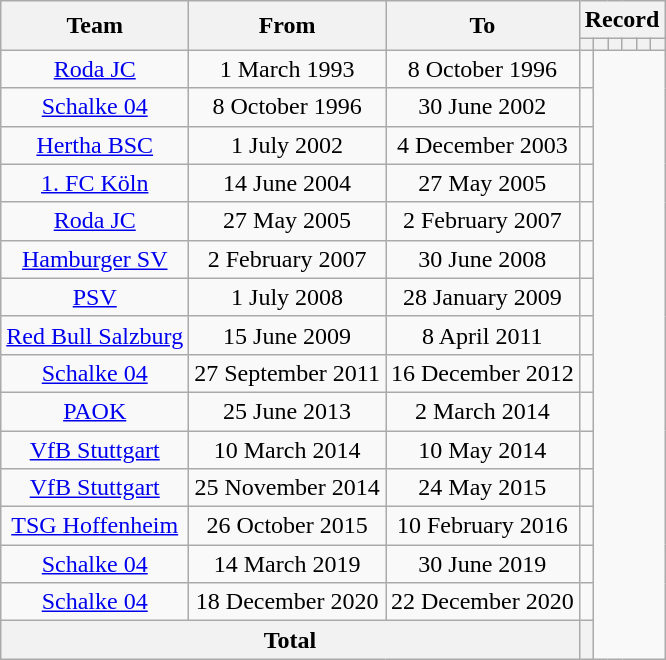<table class="wikitable" style="text-align: center">
<tr>
<th rowspan="2">Team</th>
<th rowspan="2">From</th>
<th rowspan="2">To</th>
<th colspan="6">Record</th>
</tr>
<tr>
<th></th>
<th></th>
<th></th>
<th></th>
<th></th>
<th></th>
</tr>
<tr>
<td><a href='#'>Roda JC</a></td>
<td>1 March 1993</td>
<td>8 October 1996<br></td>
<td></td>
</tr>
<tr>
<td><a href='#'>Schalke 04</a></td>
<td>8 October 1996</td>
<td>30 June 2002<br></td>
<td></td>
</tr>
<tr>
<td><a href='#'>Hertha BSC</a></td>
<td>1 July 2002</td>
<td>4 December 2003<br></td>
<td></td>
</tr>
<tr>
<td><a href='#'>1. FC Köln</a></td>
<td>14 June 2004</td>
<td>27 May 2005<br></td>
<td></td>
</tr>
<tr>
<td><a href='#'>Roda JC</a></td>
<td>27 May 2005</td>
<td>2 February 2007<br></td>
<td></td>
</tr>
<tr>
<td><a href='#'>Hamburger SV</a></td>
<td>2 February 2007</td>
<td>30 June 2008<br></td>
<td></td>
</tr>
<tr>
<td><a href='#'>PSV</a></td>
<td>1 July 2008</td>
<td>28 January 2009<br></td>
<td></td>
</tr>
<tr>
<td><a href='#'>Red Bull Salzburg</a></td>
<td>15 June 2009</td>
<td>8 April 2011<br></td>
<td></td>
</tr>
<tr>
<td><a href='#'>Schalke 04</a></td>
<td>27 September 2011</td>
<td>16 December 2012<br></td>
<td></td>
</tr>
<tr>
<td><a href='#'>PAOK</a></td>
<td>25 June 2013</td>
<td>2 March 2014<br></td>
<td></td>
</tr>
<tr>
<td><a href='#'>VfB Stuttgart</a></td>
<td>10 March 2014</td>
<td>10 May 2014<br></td>
<td></td>
</tr>
<tr>
<td><a href='#'>VfB Stuttgart</a></td>
<td>25 November 2014</td>
<td>24 May 2015<br></td>
<td></td>
</tr>
<tr>
<td><a href='#'>TSG Hoffenheim</a></td>
<td>26 October 2015</td>
<td>10 February 2016<br></td>
<td></td>
</tr>
<tr>
<td><a href='#'>Schalke 04</a></td>
<td>14 March 2019</td>
<td>30 June 2019<br></td>
<td></td>
</tr>
<tr>
<td><a href='#'>Schalke 04</a></td>
<td>18 December 2020</td>
<td>22 December 2020<br></td>
<td></td>
</tr>
<tr>
<th colspan="3">Total<br></th>
<th></th>
</tr>
</table>
